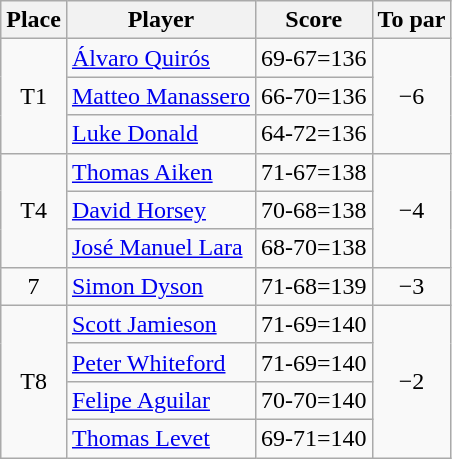<table class="wikitable">
<tr>
<th>Place</th>
<th>Player</th>
<th>Score</th>
<th>To par</th>
</tr>
<tr>
<td rowspan="3" align=center>T1</td>
<td> <a href='#'>Álvaro Quirós</a></td>
<td align=center>69-67=136</td>
<td rowspan="3" align=center>−6</td>
</tr>
<tr>
<td> <a href='#'>Matteo Manassero</a></td>
<td align=center>66-70=136</td>
</tr>
<tr>
<td> <a href='#'>Luke Donald</a></td>
<td align=center>64-72=136</td>
</tr>
<tr>
<td rowspan="3" align=center>T4</td>
<td> <a href='#'>Thomas Aiken</a></td>
<td align=center>71-67=138</td>
<td rowspan="3" align=center>−4</td>
</tr>
<tr>
<td> <a href='#'>David Horsey</a></td>
<td align=center>70-68=138</td>
</tr>
<tr>
<td> <a href='#'>José Manuel Lara</a></td>
<td align=center>68-70=138</td>
</tr>
<tr>
<td align=center>7</td>
<td> <a href='#'>Simon Dyson</a></td>
<td align=center>71-68=139</td>
<td align=center>−3</td>
</tr>
<tr>
<td rowspan="4" align=center>T8</td>
<td> <a href='#'>Scott Jamieson</a></td>
<td align=center>71-69=140</td>
<td rowspan="4" align=center>−2</td>
</tr>
<tr>
<td> <a href='#'>Peter Whiteford</a></td>
<td align=center>71-69=140</td>
</tr>
<tr>
<td> <a href='#'>Felipe Aguilar</a></td>
<td align=center>70-70=140</td>
</tr>
<tr>
<td> <a href='#'>Thomas Levet</a></td>
<td align=center>69-71=140</td>
</tr>
</table>
